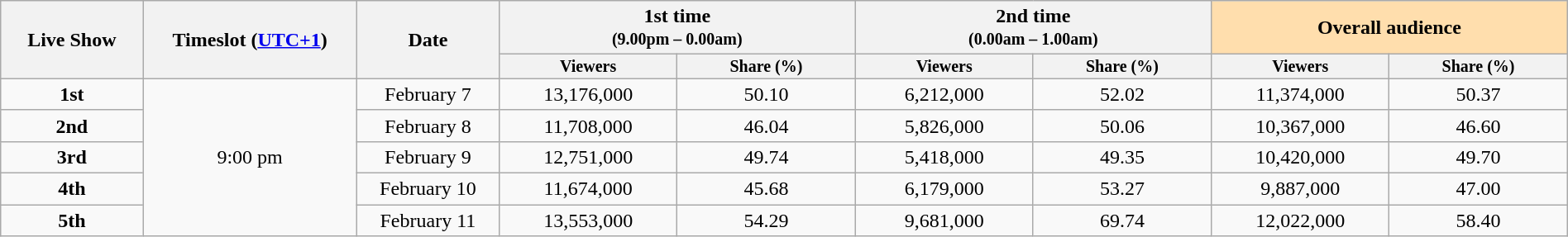<table class="wikitable plainrowheaders" style="text-align:center; width:100%;">
<tr>
<th scope="col" style="width:8%;" rowspan="2">Live Show</th>
<th scope="col" style="width:12%;" rowspan="2">Timeslot (<strong><a href='#'>UTC+1</a></strong>)</th>
<th scope="col" style="width:8%;" rowspan="2">Date</th>
<th scope="col" colspan=2>1st time <br> <small>(9.00pm – 0.00am)</small></th>
<th scope="col" colspan=2>2nd time <br> <small>(0.00am – 1.00am)</small></th>
<th scope="col" style="width:8%; background:#ffdead;" colspan=2>Overall audience</th>
</tr>
<tr>
<th scope="col" span style="width:10%; font-size:smaller; line-height:100%;">Viewers</th>
<th scope="col" span style="width:10%; font-size:smaller; line-height:100%;">Share (%)</th>
<th scope="col" span style="width:10%; font-size:smaller; line-height:100%;">Viewers</th>
<th scope="col" span style="width:10%; font-size:smaller; line-height:100%;">Share (%)</th>
<th scope="col" span style="width:10%; font-size:smaller; line-height:100%;">Viewers</th>
<th scope="col" span style="width:10%; font-size:smaller; line-height:100%;">Share (%)</th>
</tr>
<tr>
<th style="background:#F9F9F9;text-align:center">1st</th>
<td rowspan="8" style="text-align:center;">9:00 pm</td>
<td>February 7</td>
<td>13,176,000</td>
<td>50.10</td>
<td>6,212,000</td>
<td>52.02</td>
<td>11,374,000</td>
<td>50.37</td>
</tr>
<tr>
<th style="background:#F9F9F9;text-align:center">2nd</th>
<td>February 8</td>
<td>11,708,000</td>
<td>46.04</td>
<td>5,826,000</td>
<td>50.06</td>
<td>10,367,000</td>
<td>46.60</td>
</tr>
<tr>
<th style="background:#F9F9F9;text-align:center">3rd</th>
<td>February 9</td>
<td>12,751,000</td>
<td>49.74</td>
<td>5,418,000</td>
<td>49.35</td>
<td>10,420,000</td>
<td>49.70</td>
</tr>
<tr>
<th style="background:#F9F9F9;text-align:center">4th</th>
<td>February 10</td>
<td>11,674,000</td>
<td>45.68</td>
<td>6,179,000</td>
<td>53.27</td>
<td>9,887,000</td>
<td>47.00</td>
</tr>
<tr>
<th style="background:#F9F9F9;text-align:center">5th</th>
<td>February 11</td>
<td>13,553,000</td>
<td>54.29</td>
<td>9,681,000</td>
<td>69.74</td>
<td>12,022,000</td>
<td>58.40</td>
</tr>
</table>
